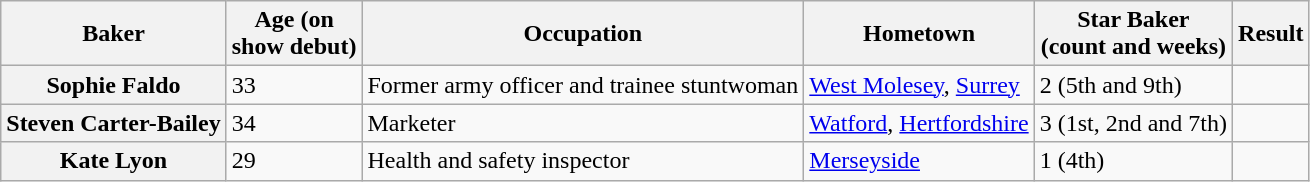<table class="wikitable col2center col5center">
<tr>
<th scope="col">Baker</th>
<th scope="col">Age (on<br>show debut)</th>
<th scope="col">Occupation</th>
<th scope="col">Hometown</th>
<th scope="col">Star Baker<br>(count and weeks)</th>
<th scope="col">Result</th>
</tr>
<tr>
<th scope="row">Sophie Faldo</th>
<td>33</td>
<td>Former army officer and trainee stuntwoman</td>
<td><a href='#'>West Molesey</a>, <a href='#'>Surrey</a></td>
<td>2 (5th and 9th)</td>
<td></td>
</tr>
<tr>
<th scope="row">Steven Carter-Bailey</th>
<td>34</td>
<td>Marketer</td>
<td><a href='#'>Watford</a>, <a href='#'>Hertfordshire</a></td>
<td>3 (1st, 2nd and 7th)</td>
<td></td>
</tr>
<tr>
<th scope="row">Kate Lyon</th>
<td>29</td>
<td>Health and safety inspector</td>
<td><a href='#'>Merseyside</a></td>
<td>1 (4th)</td>
<td></td>
</tr>
</table>
